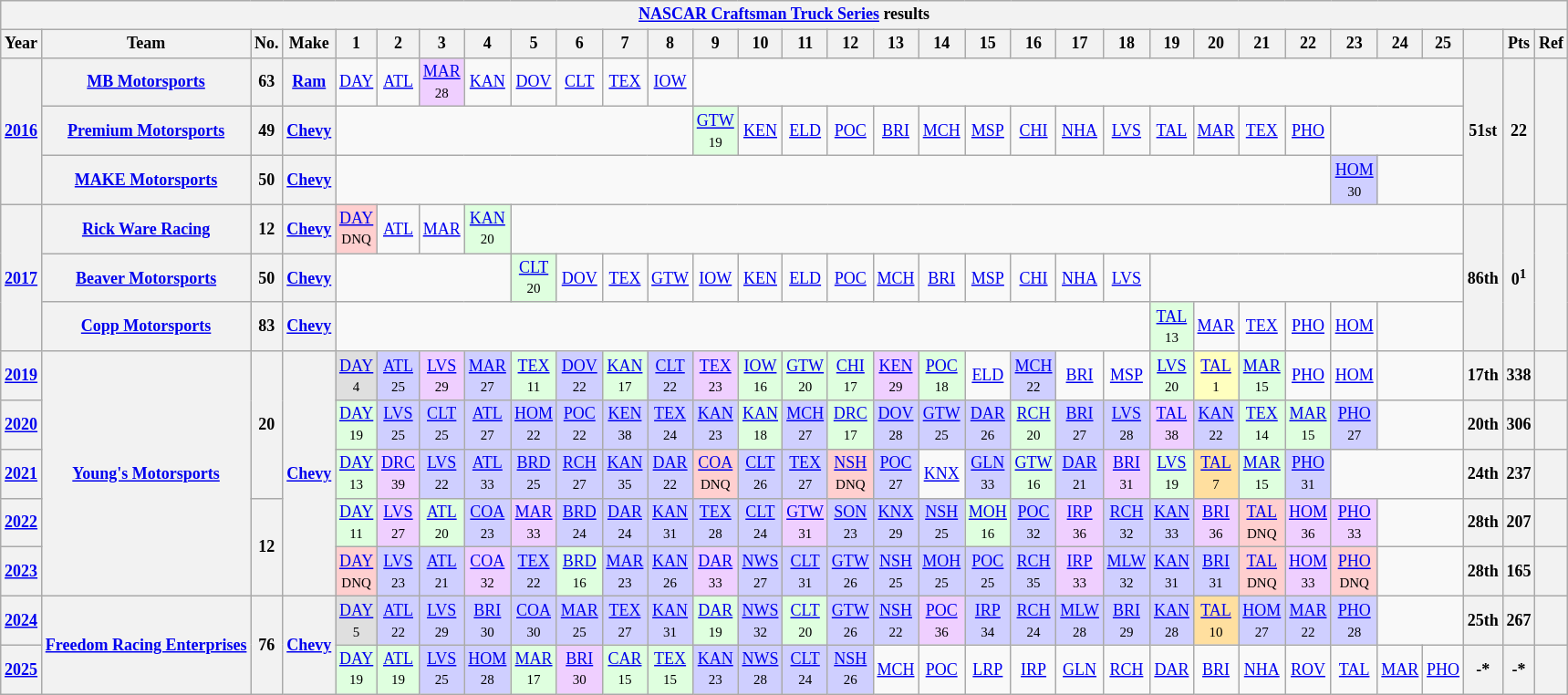<table class="wikitable" style="text-align:center; font-size:75%">
<tr>
<th colspan=32><a href='#'>NASCAR Craftsman Truck Series</a> results</th>
</tr>
<tr>
<th>Year</th>
<th>Team</th>
<th>No.</th>
<th>Make</th>
<th>1</th>
<th>2</th>
<th>3</th>
<th>4</th>
<th>5</th>
<th>6</th>
<th>7</th>
<th>8</th>
<th>9</th>
<th>10</th>
<th>11</th>
<th>12</th>
<th>13</th>
<th>14</th>
<th>15</th>
<th>16</th>
<th>17</th>
<th>18</th>
<th>19</th>
<th>20</th>
<th>21</th>
<th>22</th>
<th>23</th>
<th>24</th>
<th>25</th>
<th></th>
<th>Pts</th>
<th>Ref</th>
</tr>
<tr>
<th rowspan=3><a href='#'>2016</a></th>
<th><a href='#'>MB Motorsports</a></th>
<th>63</th>
<th><a href='#'>Ram</a></th>
<td><a href='#'>DAY</a></td>
<td><a href='#'>ATL</a></td>
<td style="background:#EFCFFF;"><a href='#'>MAR</a><br><small>28</small></td>
<td><a href='#'>KAN</a></td>
<td><a href='#'>DOV</a></td>
<td><a href='#'>CLT</a></td>
<td><a href='#'>TEX</a></td>
<td><a href='#'>IOW</a></td>
<td colspan=17></td>
<th rowspan=3>51st</th>
<th rowspan=3>22</th>
<th rowspan=3></th>
</tr>
<tr>
<th><a href='#'>Premium Motorsports</a></th>
<th>49</th>
<th><a href='#'>Chevy</a></th>
<td colspan=8></td>
<td style="background:#DFFFDF;"><a href='#'>GTW</a><br><small>19</small></td>
<td><a href='#'>KEN</a></td>
<td><a href='#'>ELD</a></td>
<td><a href='#'>POC</a></td>
<td><a href='#'>BRI</a></td>
<td><a href='#'>MCH</a></td>
<td><a href='#'>MSP</a></td>
<td><a href='#'>CHI</a></td>
<td><a href='#'>NHA</a></td>
<td><a href='#'>LVS</a></td>
<td><a href='#'>TAL</a></td>
<td><a href='#'>MAR</a></td>
<td><a href='#'>TEX</a></td>
<td><a href='#'>PHO</a></td>
<td colspan=3></td>
</tr>
<tr>
<th><a href='#'>MAKE Motorsports</a></th>
<th>50</th>
<th><a href='#'>Chevy</a></th>
<td colspan=22></td>
<td style="background:#CFCFFF;"><a href='#'>HOM</a><br><small>30</small></td>
<td colspan=2></td>
</tr>
<tr>
<th rowspan=3><a href='#'>2017</a></th>
<th><a href='#'>Rick Ware Racing</a></th>
<th>12</th>
<th><a href='#'>Chevy</a></th>
<td style="background:#FFCFCF;"><a href='#'>DAY</a><br><small>DNQ</small></td>
<td><a href='#'>ATL</a></td>
<td><a href='#'>MAR</a></td>
<td style="background:#DFFFDF;"><a href='#'>KAN</a><br><small>20</small></td>
<td colspan=21></td>
<th rowspan=3>86th</th>
<th rowspan=3>0<sup>1</sup></th>
<th rowspan=3></th>
</tr>
<tr>
<th><a href='#'>Beaver Motorsports</a></th>
<th>50</th>
<th><a href='#'>Chevy</a></th>
<td colspan=4></td>
<td style="background:#DFFFDF;"><a href='#'>CLT</a><br><small>20</small></td>
<td><a href='#'>DOV</a></td>
<td><a href='#'>TEX</a></td>
<td><a href='#'>GTW</a></td>
<td><a href='#'>IOW</a></td>
<td><a href='#'>KEN</a></td>
<td><a href='#'>ELD</a></td>
<td><a href='#'>POC</a></td>
<td><a href='#'>MCH</a></td>
<td><a href='#'>BRI</a></td>
<td><a href='#'>MSP</a></td>
<td><a href='#'>CHI</a></td>
<td><a href='#'>NHA</a></td>
<td><a href='#'>LVS</a></td>
<td colspan=7></td>
</tr>
<tr>
<th><a href='#'>Copp Motorsports</a></th>
<th>83</th>
<th><a href='#'>Chevy</a></th>
<td colspan=18></td>
<td style="background:#DFFFDF;"><a href='#'>TAL</a><br><small>13</small></td>
<td><a href='#'>MAR</a></td>
<td><a href='#'>TEX</a></td>
<td><a href='#'>PHO</a></td>
<td><a href='#'>HOM</a></td>
<td colspan=2></td>
</tr>
<tr>
<th><a href='#'>2019</a></th>
<th rowspan=5><a href='#'>Young's Motorsports</a></th>
<th rowspan=3>20</th>
<th rowspan=5><a href='#'>Chevy</a></th>
<td style="background:#DFDFDF;"><a href='#'>DAY</a><br><small>4</small></td>
<td style="background:#CFCFFF;"><a href='#'>ATL</a><br><small>25</small></td>
<td style="background:#EFCFFF;"><a href='#'>LVS</a><br><small>29</small></td>
<td style="background:#CFCFFF;"><a href='#'>MAR</a><br><small>27</small></td>
<td style="background:#DFFFDF;"><a href='#'>TEX</a><br><small>11</small></td>
<td style="background:#CFCFFF;"><a href='#'>DOV</a><br><small>22</small></td>
<td style="background:#DFFFDF;"><a href='#'>KAN</a><br><small>17</small></td>
<td style="background:#CFCFFF;"><a href='#'>CLT</a><br><small>22</small></td>
<td style="background:#EFCFFF;"><a href='#'>TEX</a><br><small>23</small></td>
<td style="background:#DFFFDF;"><a href='#'>IOW</a><br><small>16</small></td>
<td style="background:#DFFFDF;"><a href='#'>GTW</a><br><small>20</small></td>
<td style="background:#DFFFDF;"><a href='#'>CHI</a><br><small>17</small></td>
<td style="background:#EFCFFF;"><a href='#'>KEN</a><br><small>29</small></td>
<td style="background:#DFFFDF;"><a href='#'>POC</a><br><small>18</small></td>
<td><a href='#'>ELD</a></td>
<td style="background:#CFCFFF;"><a href='#'>MCH</a><br><small>22</small></td>
<td><a href='#'>BRI</a></td>
<td><a href='#'>MSP</a></td>
<td style="background:#DFFFDF;"><a href='#'>LVS</a><br><small>20</small></td>
<td style="background:#FFFFBF;"><a href='#'>TAL</a><br><small>1</small></td>
<td style="background:#DFFFDF;"><a href='#'>MAR</a><br><small>15</small></td>
<td><a href='#'>PHO</a></td>
<td><a href='#'>HOM</a></td>
<td colspan=2></td>
<th>17th</th>
<th>338</th>
<th></th>
</tr>
<tr>
<th><a href='#'>2020</a></th>
<td style="background:#DFFFDF;"><a href='#'>DAY</a><br><small>19</small></td>
<td style="background:#CFCFFF;"><a href='#'>LVS</a><br><small>25</small></td>
<td style="background:#CFCFFF;"><a href='#'>CLT</a><br><small>25</small></td>
<td style="background:#CFCFFF;"><a href='#'>ATL</a><br><small>27</small></td>
<td style="background:#CFCFFF;"><a href='#'>HOM</a><br><small>22</small></td>
<td style="background:#CFCFFF;"><a href='#'>POC</a><br><small>22</small></td>
<td style="background:#CFCFFF;"><a href='#'>KEN</a><br><small>38</small></td>
<td style="background:#CFCFFF;"><a href='#'>TEX</a><br><small>24</small></td>
<td style="background:#CFCFFF;"><a href='#'>KAN</a><br><small>23</small></td>
<td style="background:#DFFFDF;"><a href='#'>KAN</a><br><small>18</small></td>
<td style="background:#CFCFFF;"><a href='#'>MCH</a><br><small>27</small></td>
<td style="background:#DFFFDF;"><a href='#'>DRC</a><br><small>17</small></td>
<td style="background:#CFCFFF;"><a href='#'>DOV</a><br><small>28</small></td>
<td style="background:#CFCFFF;"><a href='#'>GTW</a><br><small>25</small></td>
<td style="background:#CFCFFF;"><a href='#'>DAR</a><br><small>26</small></td>
<td style="background:#DFFFDF;"><a href='#'>RCH</a><br><small>20</small></td>
<td style="background:#CFCFFF;"><a href='#'>BRI</a><br><small>27</small></td>
<td style="background:#CFCFFF;"><a href='#'>LVS</a><br><small>28</small></td>
<td style="background:#EFCFFF;"><a href='#'>TAL</a><br><small>38</small></td>
<td style="background:#CFCFFF;"><a href='#'>KAN</a><br><small>22</small></td>
<td style="background:#DFFFDF;"><a href='#'>TEX</a><br><small>14</small></td>
<td style="background:#DFFFDF;"><a href='#'>MAR</a><br><small>15</small></td>
<td style="background:#CFCFFF;"><a href='#'>PHO</a><br><small>27</small></td>
<td colspan=2></td>
<th>20th</th>
<th>306</th>
<th></th>
</tr>
<tr>
<th><a href='#'>2021</a></th>
<td style="background:#DFFFDF;"><a href='#'>DAY</a><br><small>13</small></td>
<td style="background:#EFCFFF;"><a href='#'>DRC</a><br><small>39</small></td>
<td style="background:#CFCFFF;"><a href='#'>LVS</a><br><small>22</small></td>
<td style="background:#CFCFFF;"><a href='#'>ATL</a><br><small>33</small></td>
<td style="background:#CFCFFF;"><a href='#'>BRD</a><br><small>25</small></td>
<td style="background:#CFCFFF;"><a href='#'>RCH</a><br><small>27</small></td>
<td style="background:#CFCFFF;"><a href='#'>KAN</a><br><small>35</small></td>
<td style="background:#CFCFFF;"><a href='#'>DAR</a><br><small>22</small></td>
<td style="background:#FFCFCF;"><a href='#'>COA</a><br><small>DNQ</small></td>
<td style="background:#CFCFFF;"><a href='#'>CLT</a><br><small>26</small></td>
<td style="background:#CFCFFF;"><a href='#'>TEX</a><br><small>27</small></td>
<td style="background:#FFCFCF;"><a href='#'>NSH</a><br><small>DNQ</small></td>
<td style="background:#CFCFFF;"><a href='#'>POC</a><br><small>27</small></td>
<td><a href='#'>KNX</a></td>
<td style="background:#CFCFFF;"><a href='#'>GLN</a><br><small>33</small></td>
<td style="background:#DFFFDF;"><a href='#'>GTW</a><br><small>16</small></td>
<td style="background:#CFCFFF;"><a href='#'>DAR</a><br><small>21</small></td>
<td style="background:#EFCFFF;"><a href='#'>BRI</a><br><small>31</small></td>
<td style="background:#DFFFDF;"><a href='#'>LVS</a><br><small>19</small></td>
<td style="background:#FFDF9F;"><a href='#'>TAL</a><br><small>7</small></td>
<td style="background:#DFFFDF;"><a href='#'>MAR</a><br><small>15</small></td>
<td style="background:#CFCFFF;"><a href='#'>PHO</a><br><small>31</small></td>
<td colspan=3></td>
<th>24th</th>
<th>237</th>
<th></th>
</tr>
<tr>
<th><a href='#'>2022</a></th>
<th rowspan=2>12</th>
<td style="background:#DFFFDF;"><a href='#'>DAY</a><br><small>11</small></td>
<td style="background:#EFCFFF;"><a href='#'>LVS</a><br><small>27</small></td>
<td style="background:#DFFFDF;"><a href='#'>ATL</a><br><small>20</small></td>
<td style="background:#CFCFFF;"><a href='#'>COA</a><br><small>23</small></td>
<td style="background:#EFCFFF;"><a href='#'>MAR</a><br><small>33</small></td>
<td style="background:#CFCFFF;"><a href='#'>BRD</a><br><small>24</small></td>
<td style="background:#CFCFFF;"><a href='#'>DAR</a><br><small>24</small></td>
<td style="background:#CFCFFF;"><a href='#'>KAN</a><br><small>31</small></td>
<td style="background:#CFCFFF;"><a href='#'>TEX</a><br><small>28</small></td>
<td style="background:#CFCFFF;"><a href='#'>CLT</a><br><small>24</small></td>
<td style="background:#EFCFFF;"><a href='#'>GTW</a><br><small>31</small></td>
<td style="background:#CFCFFF;"><a href='#'>SON</a><br><small>23</small></td>
<td style="background:#CFCFFF;"><a href='#'>KNX</a><br><small>29</small></td>
<td style="background:#CFCFFF;"><a href='#'>NSH</a><br><small>25</small></td>
<td style="background:#DFFFDF;"><a href='#'>MOH</a><br><small>16</small></td>
<td style="background:#CFCFFF;"><a href='#'>POC</a><br><small>32</small></td>
<td style="background:#EFCFFF;"><a href='#'>IRP</a><br><small>36</small></td>
<td style="background:#CFCFFF;"><a href='#'>RCH</a><br><small>32</small></td>
<td style="background:#CFCFFF;"><a href='#'>KAN</a><br><small>33</small></td>
<td style="background:#EFCFFF;"><a href='#'>BRI</a><br><small>36</small></td>
<td style="background:#FFCFCF;"><a href='#'>TAL</a><br><small>DNQ</small></td>
<td style="background:#EFCFFF;"><a href='#'>HOM</a><br><small>36</small></td>
<td style="background:#EFCFFF;"><a href='#'>PHO</a><br><small>33</small></td>
<td colspan=2></td>
<th>28th</th>
<th>207</th>
<th></th>
</tr>
<tr>
<th><a href='#'>2023</a></th>
<td style="background:#FFCFCF;"><a href='#'>DAY</a><br><small>DNQ</small></td>
<td style="background:#CFCFFF;"><a href='#'>LVS</a><br><small>23</small></td>
<td style="background:#CFCFFF;"><a href='#'>ATL</a><br><small>21</small></td>
<td style="background:#EFCFFF;"><a href='#'>COA</a><br><small>32</small></td>
<td style="background:#CFCFFF;"><a href='#'>TEX</a><br><small>22</small></td>
<td style="background:#DFFFDF;"><a href='#'>BRD</a><br><small>16</small></td>
<td style="background:#CFCFFF;"><a href='#'>MAR</a><br><small>23</small></td>
<td style="background:#CFCFFF;"><a href='#'>KAN</a><br><small>26</small></td>
<td style="background:#EFCFFF;"><a href='#'>DAR</a><br><small>33</small></td>
<td style="background:#CFCFFF;"><a href='#'>NWS</a><br><small>27</small></td>
<td style="background:#CFCFFF;"><a href='#'>CLT</a><br><small>31</small></td>
<td style="background:#CFCFFF;"><a href='#'>GTW</a><br><small>26</small></td>
<td style="background:#CFCFFF;"><a href='#'>NSH</a><br><small>25</small></td>
<td style="background:#CFCFFF;"><a href='#'>MOH</a><br><small>25</small></td>
<td style="background:#CFCFFF;"><a href='#'>POC</a><br><small>25</small></td>
<td style="background:#CFCFFF;"><a href='#'>RCH</a><br><small>35</small></td>
<td style="background:#EFCFFF;"><a href='#'>IRP</a><br><small>33</small></td>
<td style="background:#CFCFFF;"><a href='#'>MLW</a><br><small>32</small></td>
<td style="background:#CFCFFF;"><a href='#'>KAN</a><br><small>31</small></td>
<td style="background:#CFCFFF;"><a href='#'>BRI</a><br><small>31</small></td>
<td style="background:#FFCFCF;"><a href='#'>TAL</a><br><small>DNQ</small></td>
<td style="background:#EFCFFF;"><a href='#'>HOM</a><br><small>33</small></td>
<td style="background:#FFCFCF;"><a href='#'>PHO</a><br><small>DNQ</small></td>
<td colspan=2></td>
<th>28th</th>
<th>165</th>
<th></th>
</tr>
<tr>
<th><a href='#'>2024</a></th>
<th rowspan=2><a href='#'>Freedom Racing Enterprises</a></th>
<th rowspan=2>76</th>
<th rowspan=2><a href='#'>Chevy</a></th>
<td style="background:#DFDFDF;"><a href='#'>DAY</a><br><small>5</small></td>
<td style="background:#CFCFFF;"><a href='#'>ATL</a><br><small>22</small></td>
<td style="background:#CFCFFF;"><a href='#'>LVS</a><br><small>29</small></td>
<td style="background:#CFCFFF;"><a href='#'>BRI</a><br><small>30</small></td>
<td style="background:#CFCFFF;"><a href='#'>COA</a><br><small>30</small></td>
<td style="background:#CFCFFF;"><a href='#'>MAR</a><br><small>25</small></td>
<td style="background:#CFCFFF;"><a href='#'>TEX</a><br><small>27</small></td>
<td style="background:#CFCFFF;"><a href='#'>KAN</a><br><small>31</small></td>
<td style="background:#DFFFDF;"><a href='#'>DAR</a><br><small>19</small></td>
<td style="background:#CFCFFF;"><a href='#'>NWS</a><br><small>32</small></td>
<td style="background:#DFFFDF;"><a href='#'>CLT</a><br><small>20</small></td>
<td style="background:#CFCFFF;"><a href='#'>GTW</a><br><small>26</small></td>
<td style="background:#CFCFFF;"><a href='#'>NSH</a><br><small>22</small></td>
<td style="background:#EFCFFF;"><a href='#'>POC</a><br><small>36</small></td>
<td style="background:#CFCFFF;"><a href='#'>IRP</a><br><small>34</small></td>
<td style="background:#CFCFFF;"><a href='#'>RCH</a><br><small>24</small></td>
<td style="background:#CFCFFF;"><a href='#'>MLW</a><br><small>28</small></td>
<td style="background:#CFCFFF;"><a href='#'>BRI</a><br><small>29</small></td>
<td style="background:#CFCFFF;"><a href='#'>KAN</a><br><small>28</small></td>
<td style="background:#FFDF9F;"><a href='#'>TAL</a><br><small>10</small></td>
<td style="background:#CFCFFF;"><a href='#'>HOM</a><br><small>27</small></td>
<td style="background:#CFCFFF;"><a href='#'>MAR</a><br><small>22</small></td>
<td style="background:#CFCFFF;"><a href='#'>PHO</a><br><small>28</small></td>
<td colspan=2></td>
<th>25th</th>
<th>267</th>
<th></th>
</tr>
<tr>
<th><a href='#'>2025</a></th>
<td style="background:#DFFFDF;"><a href='#'>DAY</a><br><small>19</small></td>
<td style="background:#DFFFDF;"><a href='#'>ATL</a><br><small>19</small></td>
<td style="background:#CFCFFF;"><a href='#'>LVS</a><br><small>25</small></td>
<td style="background:#CFCFFF;"><a href='#'>HOM</a><br><small>28</small></td>
<td style="background:#DFFFDF;"><a href='#'>MAR</a><br><small>17</small></td>
<td style="background:#EFCFFF;"><a href='#'>BRI</a><br><small>30</small></td>
<td style="background:#DFFFDF;"><a href='#'>CAR</a><br><small>15</small></td>
<td style="background:#DFFFDF;"><a href='#'>TEX</a><br><small>15</small></td>
<td style="background:#CFCFFF;"><a href='#'>KAN</a><br><small>23</small></td>
<td style="background:#CFCFFF;"><a href='#'>NWS</a><br><small>28</small></td>
<td style="background:#CFCFFF;"><a href='#'>CLT</a><br><small>24</small></td>
<td style="background:#CFCFFF;"><a href='#'>NSH</a><br><small>26</small></td>
<td><a href='#'>MCH</a></td>
<td><a href='#'>POC</a></td>
<td><a href='#'>LRP</a></td>
<td><a href='#'>IRP</a></td>
<td><a href='#'>GLN</a></td>
<td><a href='#'>RCH</a></td>
<td><a href='#'>DAR</a></td>
<td><a href='#'>BRI</a></td>
<td><a href='#'>NHA</a></td>
<td><a href='#'>ROV</a></td>
<td><a href='#'>TAL</a></td>
<td><a href='#'>MAR</a></td>
<td><a href='#'>PHO</a></td>
<th>-*</th>
<th>-*</th>
<th></th>
</tr>
</table>
